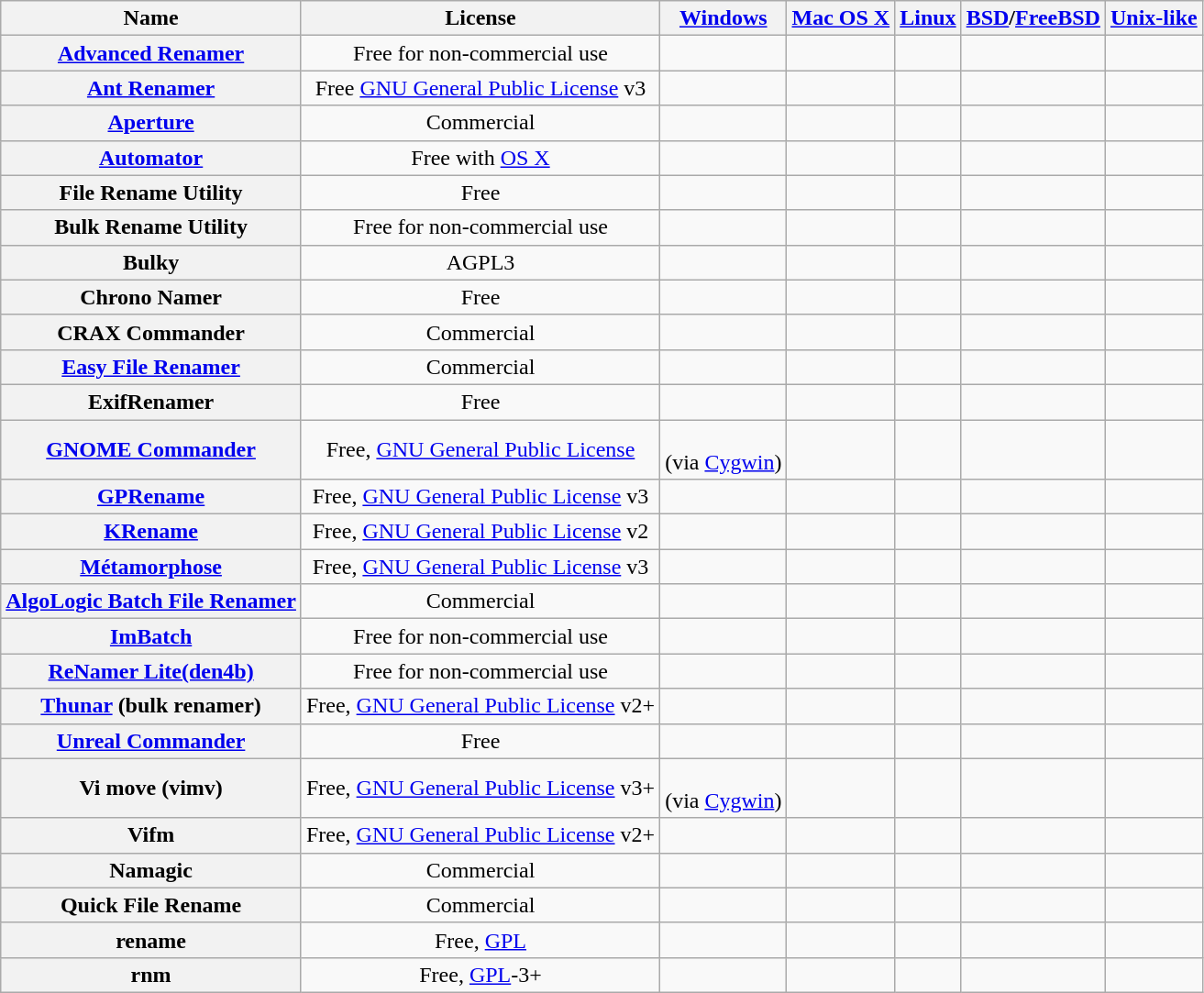<table class="wikitable sortable" style="text-align: center; width: auto;">
<tr>
<th>Name</th>
<th>License</th>
<th><a href='#'>Windows</a></th>
<th><a href='#'>Mac OS X</a></th>
<th><a href='#'>Linux</a></th>
<th><a href='#'>BSD</a>/<a href='#'>FreeBSD</a></th>
<th><a href='#'>Unix-like</a></th>
</tr>
<tr>
<th><a href='#'>Advanced Renamer</a></th>
<td>Free for non-commercial use</td>
<td></td>
<td></td>
<td></td>
<td></td>
<td></td>
</tr>
<tr>
<th><a href='#'>Ant Renamer</a></th>
<td>Free <a href='#'>GNU General Public License</a> v3</td>
<td></td>
<td></td>
<td></td>
<td></td>
<td></td>
</tr>
<tr>
<th><a href='#'>Aperture</a></th>
<td>Commercial</td>
<td></td>
<td></td>
<td></td>
<td></td>
<td></td>
</tr>
<tr>
<th><a href='#'>Automator</a></th>
<td>Free with <a href='#'>OS X</a></td>
<td></td>
<td></td>
<td></td>
<td></td>
<td></td>
</tr>
<tr>
<th>File Rename Utility</th>
<td>Free</td>
<td></td>
<td></td>
<td></td>
<td></td>
<td></td>
</tr>
<tr>
<th>Bulk Rename Utility</th>
<td>Free for non-commercial use</td>
<td></td>
<td></td>
<td></td>
<td></td>
<td></td>
</tr>
<tr>
<th>Bulky</th>
<td>AGPL3</td>
<td></td>
<td></td>
<td></td>
<td></td>
<td></td>
</tr>
<tr>
<th>Chrono Namer</th>
<td>Free</td>
<td></td>
<td></td>
<td></td>
<td></td>
<td></td>
</tr>
<tr>
<th>CRAX Commander</th>
<td>Commercial</td>
<td></td>
<td></td>
<td></td>
<td></td>
<td></td>
</tr>
<tr>
<th><a href='#'>Easy File Renamer</a></th>
<td>Commercial</td>
<td></td>
<td></td>
<td></td>
<td></td>
<td></td>
</tr>
<tr>
<th>ExifRenamer</th>
<td>Free</td>
<td></td>
<td></td>
<td></td>
<td></td>
<td></td>
</tr>
<tr>
<th><a href='#'>GNOME Commander</a></th>
<td>Free, <a href='#'>GNU General Public License</a></td>
<td><br>(via <a href='#'>Cygwin</a>)</td>
<td></td>
<td></td>
<td></td>
<td></td>
</tr>
<tr>
<th><a href='#'>GPRename</a></th>
<td>Free, <a href='#'>GNU General Public License</a> v3</td>
<td></td>
<td></td>
<td></td>
<td></td>
<td></td>
</tr>
<tr>
<th><a href='#'>KRename</a></th>
<td>Free, <a href='#'>GNU General Public License</a> v2</td>
<td></td>
<td></td>
<td></td>
<td></td>
<td></td>
</tr>
<tr>
<th><a href='#'>Métamorphose</a></th>
<td>Free, <a href='#'>GNU General Public License</a> v3</td>
<td></td>
<td></td>
<td></td>
<td></td>
<td></td>
</tr>
<tr>
<th><a href='#'>AlgoLogic Batch File Renamer</a></th>
<td>Commercial</td>
<td></td>
<td></td>
<td></td>
<td></td>
<td></td>
</tr>
<tr>
<th><a href='#'>ImBatch</a></th>
<td>Free for non-commercial use</td>
<td></td>
<td></td>
<td></td>
<td></td>
<td></td>
</tr>
<tr>
<th><a href='#'>ReNamer Lite(den4b)</a></th>
<td>Free for non-commercial use</td>
<td></td>
<td></td>
<td></td>
<td></td>
<td></td>
</tr>
<tr>
<th><a href='#'>Thunar</a> (bulk renamer)</th>
<td>Free, <a href='#'>GNU General Public License</a> v2+</td>
<td></td>
<td></td>
<td></td>
<td></td>
<td></td>
</tr>
<tr>
<th><a href='#'>Unreal Commander</a></th>
<td>Free</td>
<td></td>
<td></td>
<td></td>
<td></td>
<td></td>
</tr>
<tr>
<th>Vi move (vimv)</th>
<td>Free, <a href='#'>GNU General Public License</a> v3+</td>
<td><br>(via <a href='#'>Cygwin</a>)</td>
<td></td>
<td></td>
<td></td>
<td></td>
</tr>
<tr>
<th>Vifm</th>
<td>Free, <a href='#'>GNU General Public License</a> v2+</td>
<td></td>
<td></td>
<td></td>
<td></td>
<td></td>
</tr>
<tr>
<th>Namagic</th>
<td>Commercial</td>
<td></td>
<td></td>
<td></td>
<td></td>
<td></td>
</tr>
<tr>
<th>Quick File Rename</th>
<td>Commercial</td>
<td></td>
<td></td>
<td></td>
<td></td>
<td></td>
</tr>
<tr>
<th>rename</th>
<td>Free, <a href='#'>GPL</a></td>
<td></td>
<td></td>
<td></td>
<td></td>
<td></td>
</tr>
<tr>
<th>rnm</th>
<td>Free, <a href='#'>GPL</a>-3+</td>
<td></td>
<td></td>
<td></td>
<td></td>
<td></td>
</tr>
</table>
